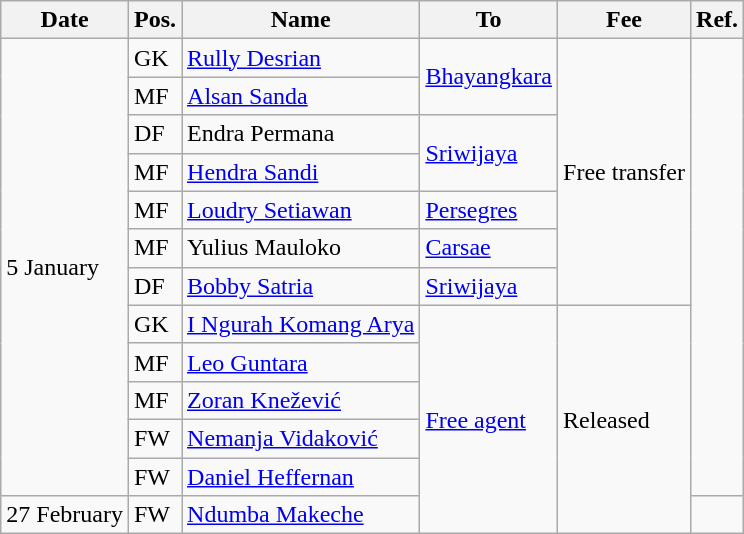<table class="wikitable">
<tr>
<th>Date</th>
<th>Pos.</th>
<th>Name</th>
<th>To</th>
<th>Fee</th>
<th>Ref.</th>
</tr>
<tr>
<td rowspan="12">5 January</td>
<td>GK</td>
<td> <a href='#'>Rully Desrian</a></td>
<td rowspan="2"><a href='#'>Bhayangkara</a></td>
<td rowspan="7">Free transfer</td>
<td rowspan="12"></td>
</tr>
<tr>
<td>MF</td>
<td> <a href='#'>Alsan Sanda</a></td>
</tr>
<tr>
<td>DF</td>
<td> Endra Permana</td>
<td rowspan="2"><a href='#'>Sriwijaya</a></td>
</tr>
<tr>
<td>MF</td>
<td> <a href='#'>Hendra Sandi</a></td>
</tr>
<tr>
<td>MF</td>
<td> <a href='#'>Loudry Setiawan</a></td>
<td><a href='#'>Persegres</a></td>
</tr>
<tr>
<td>MF</td>
<td> Yulius Mauloko</td>
<td> <a href='#'>Carsae</a></td>
</tr>
<tr>
<td>DF</td>
<td> <a href='#'>Bobby Satria</a></td>
<td><a href='#'>Sriwijaya</a></td>
</tr>
<tr>
<td>GK</td>
<td> <a href='#'>I Ngurah Komang Arya</a></td>
<td rowspan="6"><a href='#'>Free agent</a></td>
<td rowspan="6">Released</td>
</tr>
<tr>
<td>MF</td>
<td> <a href='#'>Leo Guntara</a></td>
</tr>
<tr>
<td>MF</td>
<td> <a href='#'>Zoran Knežević</a></td>
</tr>
<tr>
<td>FW</td>
<td> <a href='#'>Nemanja Vidaković</a></td>
</tr>
<tr>
<td>FW</td>
<td> <a href='#'>Daniel Heffernan</a></td>
</tr>
<tr>
<td>27 February</td>
<td>FW</td>
<td> <a href='#'>Ndumba Makeche</a></td>
<td></td>
</tr>
</table>
